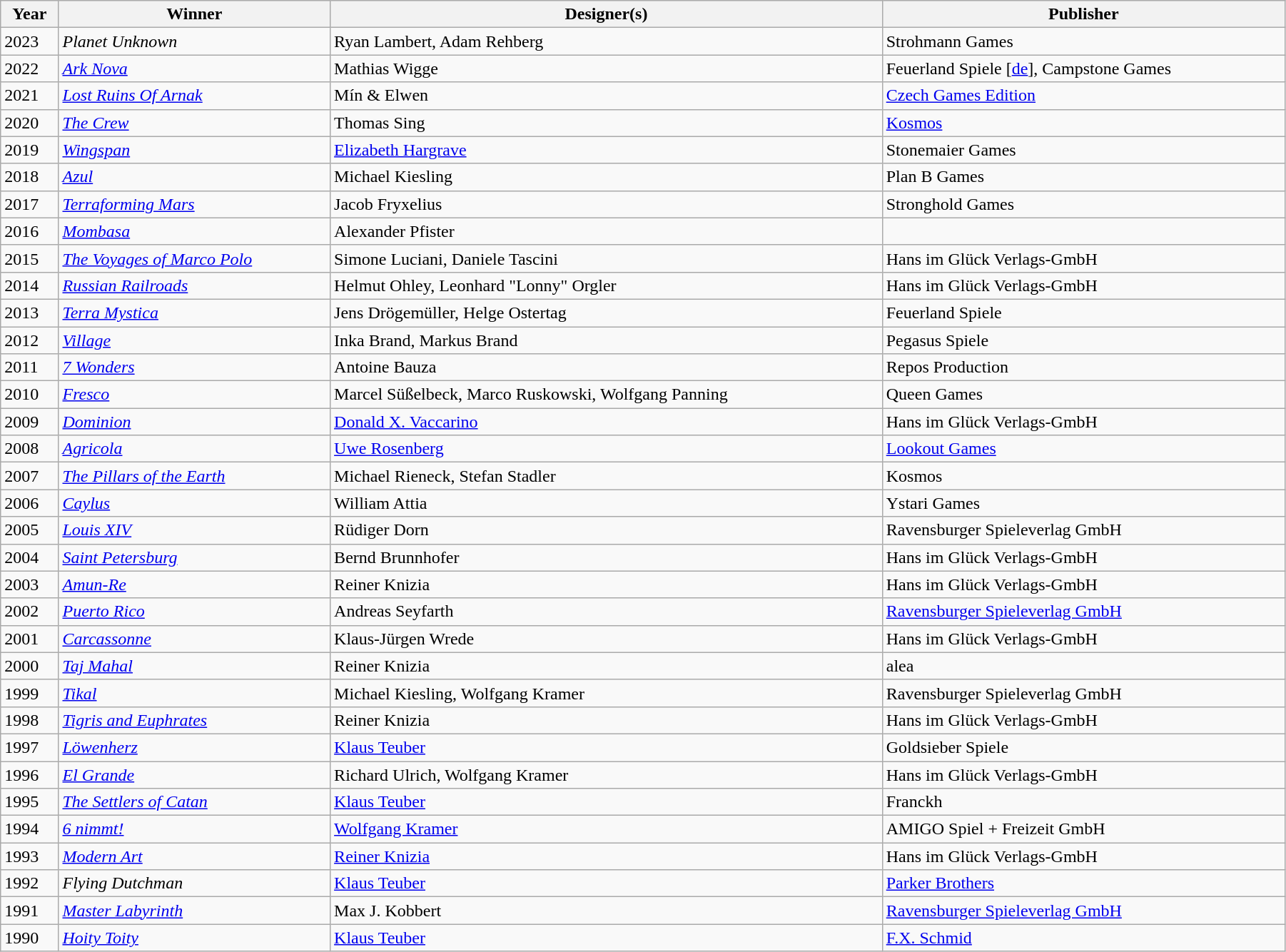<table class="wikitable" style="width:95%;">
<tr>
<th>Year</th>
<th>Winner</th>
<th>Designer(s)</th>
<th>Publisher</th>
</tr>
<tr>
<td>2023</td>
<td><em>Planet Unknown</em></td>
<td>Ryan Lambert, Adam Rehberg</td>
<td>Strohmann Games</td>
</tr>
<tr>
<td>2022</td>
<td><em><a href='#'>Ark Nova</a></em></td>
<td>Mathias Wigge</td>
<td>Feuerland Spiele [<a href='#'>de</a>], Campstone Games</td>
</tr>
<tr>
<td>2021</td>
<td><em><a href='#'>Lost Ruins Of Arnak</a></em></td>
<td>Mín & Elwen</td>
<td><a href='#'>Czech Games Edition</a></td>
</tr>
<tr>
<td>2020</td>
<td><em><a href='#'>The Crew</a></em></td>
<td>Thomas Sing</td>
<td><a href='#'>Kosmos</a></td>
</tr>
<tr>
<td>2019</td>
<td><em><a href='#'>Wingspan</a></em></td>
<td><a href='#'>Elizabeth Hargrave</a></td>
<td>Stonemaier Games</td>
</tr>
<tr>
<td>2018</td>
<td><em><a href='#'>Azul</a></em></td>
<td>Michael Kiesling</td>
<td>Plan B Games</td>
</tr>
<tr>
<td>2017</td>
<td><em><a href='#'>Terraforming Mars</a></em></td>
<td>Jacob Fryxelius</td>
<td>Stronghold Games</td>
</tr>
<tr>
<td>2016</td>
<td><em><a href='#'>Mombasa</a></em></td>
<td>Alexander Pfister</td>
<td></td>
</tr>
<tr>
<td>2015</td>
<td><em><a href='#'>The Voyages of Marco Polo</a></em></td>
<td>Simone Luciani, Daniele Tascini</td>
<td>Hans im Glück Verlags-GmbH</td>
</tr>
<tr>
<td>2014</td>
<td><em><a href='#'>Russian Railroads</a></em></td>
<td>Helmut Ohley, Leonhard "Lonny" Orgler</td>
<td>Hans im Glück Verlags-GmbH</td>
</tr>
<tr>
<td>2013</td>
<td><em><a href='#'>Terra Mystica</a></em></td>
<td>Jens Drögemüller, Helge Ostertag</td>
<td>Feuerland Spiele</td>
</tr>
<tr>
<td>2012</td>
<td><em><a href='#'>Village</a></em></td>
<td>Inka Brand, Markus Brand</td>
<td>Pegasus Spiele</td>
</tr>
<tr>
<td>2011</td>
<td><em><a href='#'>7 Wonders</a></em></td>
<td>Antoine Bauza</td>
<td>Repos Production</td>
</tr>
<tr>
<td>2010</td>
<td><em><a href='#'>Fresco</a></em></td>
<td>Marcel Süßelbeck, Marco Ruskowski, Wolfgang Panning</td>
<td>Queen Games</td>
</tr>
<tr>
<td>2009</td>
<td><em><a href='#'>Dominion</a></em></td>
<td><a href='#'>Donald X. Vaccarino</a></td>
<td>Hans im Glück Verlags-GmbH</td>
</tr>
<tr>
<td>2008</td>
<td><em><a href='#'>Agricola</a></em></td>
<td><a href='#'>Uwe Rosenberg</a></td>
<td><a href='#'>Lookout Games</a></td>
</tr>
<tr>
<td>2007</td>
<td><em><a href='#'>The Pillars of the Earth</a></em></td>
<td>Michael Rieneck, Stefan Stadler</td>
<td>Kosmos</td>
</tr>
<tr>
<td>2006</td>
<td><em><a href='#'>Caylus</a></em></td>
<td>William Attia</td>
<td>Ystari Games</td>
</tr>
<tr>
<td>2005</td>
<td><em><a href='#'>Louis XIV</a></em></td>
<td>Rüdiger Dorn</td>
<td>Ravensburger Spieleverlag GmbH</td>
</tr>
<tr>
<td>2004</td>
<td><em><a href='#'>Saint Petersburg</a></em></td>
<td>Bernd Brunnhofer</td>
<td>Hans im Glück Verlags-GmbH</td>
</tr>
<tr>
<td>2003</td>
<td><em><a href='#'>Amun-Re</a></em></td>
<td>Reiner Knizia</td>
<td>Hans im Glück Verlags-GmbH</td>
</tr>
<tr>
<td>2002</td>
<td><em><a href='#'>Puerto Rico</a></em></td>
<td>Andreas Seyfarth</td>
<td><a href='#'>Ravensburger Spieleverlag GmbH</a></td>
</tr>
<tr>
<td>2001</td>
<td><em><a href='#'>Carcassonne</a></em></td>
<td>Klaus-Jürgen Wrede</td>
<td>Hans im Glück Verlags-GmbH</td>
</tr>
<tr>
<td>2000</td>
<td><em><a href='#'>Taj Mahal</a></em></td>
<td>Reiner Knizia</td>
<td>alea</td>
</tr>
<tr>
<td>1999</td>
<td><em><a href='#'>Tikal</a></em></td>
<td>Michael Kiesling, Wolfgang Kramer</td>
<td>Ravensburger Spieleverlag GmbH</td>
</tr>
<tr>
<td>1998</td>
<td><em><a href='#'>Tigris and Euphrates</a></em></td>
<td>Reiner Knizia</td>
<td>Hans im Glück Verlags-GmbH</td>
</tr>
<tr>
<td>1997</td>
<td><em><a href='#'>Löwenherz</a></em></td>
<td><a href='#'>Klaus Teuber</a></td>
<td>Goldsieber Spiele</td>
</tr>
<tr>
<td>1996</td>
<td><em><a href='#'>El Grande</a></em></td>
<td>Richard Ulrich, Wolfgang Kramer</td>
<td>Hans im Glück Verlags-GmbH</td>
</tr>
<tr>
<td>1995</td>
<td><em><a href='#'>The Settlers of Catan</a></em></td>
<td><a href='#'>Klaus Teuber</a></td>
<td>Franckh</td>
</tr>
<tr>
<td>1994</td>
<td><em><a href='#'>6 nimmt!</a></em></td>
<td><a href='#'>Wolfgang Kramer</a></td>
<td>AMIGO Spiel + Freizeit GmbH</td>
</tr>
<tr>
<td>1993</td>
<td><em><a href='#'>Modern Art</a></em></td>
<td><a href='#'>Reiner Knizia</a></td>
<td>Hans im Glück Verlags-GmbH</td>
</tr>
<tr>
<td>1992</td>
<td><em>Flying Dutchman</em></td>
<td><a href='#'>Klaus Teuber</a></td>
<td><a href='#'>Parker Brothers</a></td>
</tr>
<tr>
<td>1991</td>
<td><em><a href='#'>Master Labyrinth</a></em></td>
<td>Max J. Kobbert</td>
<td><a href='#'>Ravensburger Spieleverlag GmbH</a></td>
</tr>
<tr>
<td>1990</td>
<td><em><a href='#'>Hoity Toity</a></em></td>
<td><a href='#'>Klaus Teuber</a></td>
<td><a href='#'>F.X. Schmid</a></td>
</tr>
</table>
